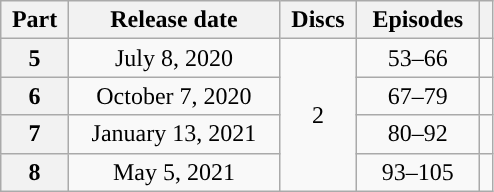<table class="wikitable" style="text-align: center; width: 26%;">
<tr>
<th scope="col">Part</th>
<th scope="col">Release date</th>
<th scope="col">Discs</th>
<th scope="col">Episodes</th>
<th scope="col"></th>
</tr>
<tr>
<th scope="row">5</th>
<td>July 8, 2020</td>
<td rowspan="4">2</td>
<td>53–66</td>
<td></td>
</tr>
<tr>
<th scope="row">6</th>
<td>October 7, 2020</td>
<td>67–79</td>
<td></td>
</tr>
<tr>
<th scope="row">7</th>
<td>January 13, 2021</td>
<td>80–92</td>
<td></td>
</tr>
<tr>
<th scope="row">8</th>
<td>May 5, 2021</td>
<td>93–105</td>
<td></td>
</tr>
</table>
